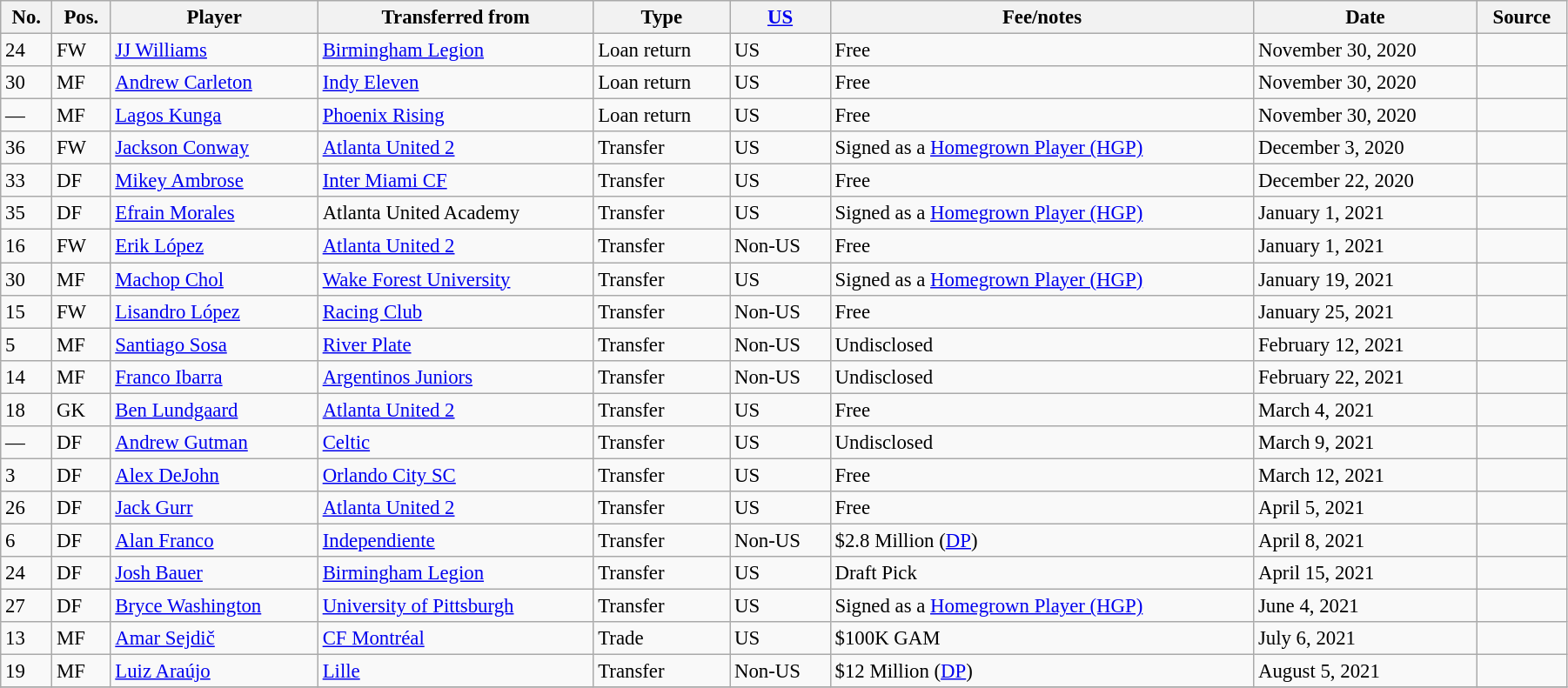<table class="wikitable sortable" style="width:95%; text-align:center; font-size:95%; text-align:left;">
<tr>
<th>No.</th>
<th>Pos.</th>
<th>Player</th>
<th>Transferred from</th>
<th>Type</th>
<th><a href='#'>US</a></th>
<th>Fee/notes</th>
<th>Date</th>
<th>Source</th>
</tr>
<tr>
<td>24</td>
<td>FW</td>
<td> <a href='#'>JJ Williams</a></td>
<td> <a href='#'>Birmingham Legion</a></td>
<td>Loan return</td>
<td>US</td>
<td>Free</td>
<td>November 30, 2020</td>
<td></td>
</tr>
<tr>
<td>30</td>
<td>MF</td>
<td> <a href='#'>Andrew Carleton</a></td>
<td> <a href='#'>Indy Eleven</a></td>
<td>Loan return</td>
<td>US</td>
<td>Free</td>
<td>November 30, 2020</td>
<td></td>
</tr>
<tr>
<td>—</td>
<td>MF</td>
<td> <a href='#'>Lagos Kunga</a></td>
<td> <a href='#'>Phoenix Rising</a></td>
<td>Loan return</td>
<td>US</td>
<td>Free</td>
<td>November 30, 2020</td>
<td></td>
</tr>
<tr>
<td>36</td>
<td>FW</td>
<td> <a href='#'>Jackson Conway</a></td>
<td> <a href='#'>Atlanta United 2</a></td>
<td>Transfer</td>
<td>US</td>
<td>Signed as a <a href='#'>Homegrown Player (HGP)</a></td>
<td>December 3, 2020</td>
<td></td>
</tr>
<tr>
<td>33</td>
<td>DF</td>
<td> <a href='#'>Mikey Ambrose</a></td>
<td> <a href='#'>Inter Miami CF</a></td>
<td>Transfer</td>
<td>US</td>
<td>Free</td>
<td>December 22, 2020</td>
<td></td>
</tr>
<tr>
<td>35</td>
<td>DF</td>
<td> <a href='#'>Efrain Morales</a></td>
<td> Atlanta United Academy</td>
<td>Transfer</td>
<td>US</td>
<td>Signed as a <a href='#'>Homegrown Player (HGP)</a></td>
<td>January 1, 2021</td>
<td></td>
</tr>
<tr>
<td>16</td>
<td>FW</td>
<td> <a href='#'>Erik López</a></td>
<td> <a href='#'>Atlanta United 2</a></td>
<td>Transfer</td>
<td>Non-US</td>
<td>Free</td>
<td>January 1, 2021</td>
<td></td>
</tr>
<tr>
<td>30</td>
<td>MF</td>
<td> <a href='#'>Machop Chol</a></td>
<td> <a href='#'>Wake Forest University</a></td>
<td>Transfer</td>
<td>US</td>
<td>Signed as a <a href='#'>Homegrown Player (HGP)</a></td>
<td>January 19, 2021</td>
<td></td>
</tr>
<tr>
<td>15</td>
<td>FW</td>
<td> <a href='#'>Lisandro López</a></td>
<td> <a href='#'>Racing Club</a></td>
<td>Transfer</td>
<td>Non-US</td>
<td>Free</td>
<td>January 25, 2021</td>
<td></td>
</tr>
<tr>
<td>5</td>
<td>MF</td>
<td> <a href='#'>Santiago Sosa</a></td>
<td> <a href='#'>River Plate</a></td>
<td>Transfer</td>
<td>Non-US</td>
<td>Undisclosed</td>
<td>February 12, 2021</td>
<td></td>
</tr>
<tr>
<td>14</td>
<td>MF</td>
<td> <a href='#'>Franco Ibarra</a></td>
<td> <a href='#'>Argentinos Juniors</a></td>
<td>Transfer</td>
<td>Non-US</td>
<td>Undisclosed</td>
<td>February 22, 2021</td>
<td></td>
</tr>
<tr>
<td>18</td>
<td>GK</td>
<td> <a href='#'>Ben Lundgaard</a></td>
<td> <a href='#'>Atlanta United 2</a></td>
<td>Transfer</td>
<td>US</td>
<td>Free</td>
<td>March 4, 2021</td>
<td></td>
</tr>
<tr>
<td>—</td>
<td>DF</td>
<td> <a href='#'>Andrew Gutman</a></td>
<td> <a href='#'>Celtic</a></td>
<td>Transfer</td>
<td>US</td>
<td>Undisclosed</td>
<td>March 9, 2021</td>
<td></td>
</tr>
<tr>
<td>3</td>
<td>DF</td>
<td> <a href='#'>Alex DeJohn</a></td>
<td> <a href='#'>Orlando City SC</a></td>
<td>Transfer</td>
<td>US</td>
<td>Free</td>
<td>March 12, 2021</td>
<td></td>
</tr>
<tr>
<td>26</td>
<td>DF</td>
<td> <a href='#'>Jack Gurr</a></td>
<td> <a href='#'>Atlanta United 2</a></td>
<td>Transfer</td>
<td>US</td>
<td>Free</td>
<td>April 5, 2021</td>
<td></td>
</tr>
<tr>
<td>6</td>
<td>DF</td>
<td> <a href='#'>Alan Franco</a></td>
<td> <a href='#'>Independiente</a></td>
<td>Transfer</td>
<td>Non-US</td>
<td>$2.8 Million (<a href='#'>DP</a>)</td>
<td>April 8, 2021</td>
<td></td>
</tr>
<tr>
<td>24</td>
<td>DF</td>
<td> <a href='#'>Josh Bauer</a></td>
<td> <a href='#'>Birmingham Legion</a></td>
<td>Transfer</td>
<td>US</td>
<td>Draft Pick</td>
<td>April 15, 2021</td>
<td></td>
</tr>
<tr>
<td>27</td>
<td>DF</td>
<td> <a href='#'>Bryce Washington</a></td>
<td> <a href='#'>University of Pittsburgh</a></td>
<td>Transfer</td>
<td>US</td>
<td>Signed as a <a href='#'>Homegrown Player (HGP)</a></td>
<td>June 4, 2021</td>
<td></td>
</tr>
<tr>
<td>13</td>
<td>MF</td>
<td> <a href='#'>Amar Sejdič</a></td>
<td> <a href='#'>CF Montréal</a></td>
<td>Trade</td>
<td>US</td>
<td>$100K GAM</td>
<td>July 6, 2021</td>
<td></td>
</tr>
<tr>
<td>19</td>
<td>MF</td>
<td> <a href='#'>Luiz Araújo</a></td>
<td> <a href='#'>Lille</a></td>
<td>Transfer</td>
<td>Non-US</td>
<td>$12 Million (<a href='#'>DP</a>)</td>
<td>August 5, 2021</td>
<td></td>
</tr>
<tr>
</tr>
</table>
